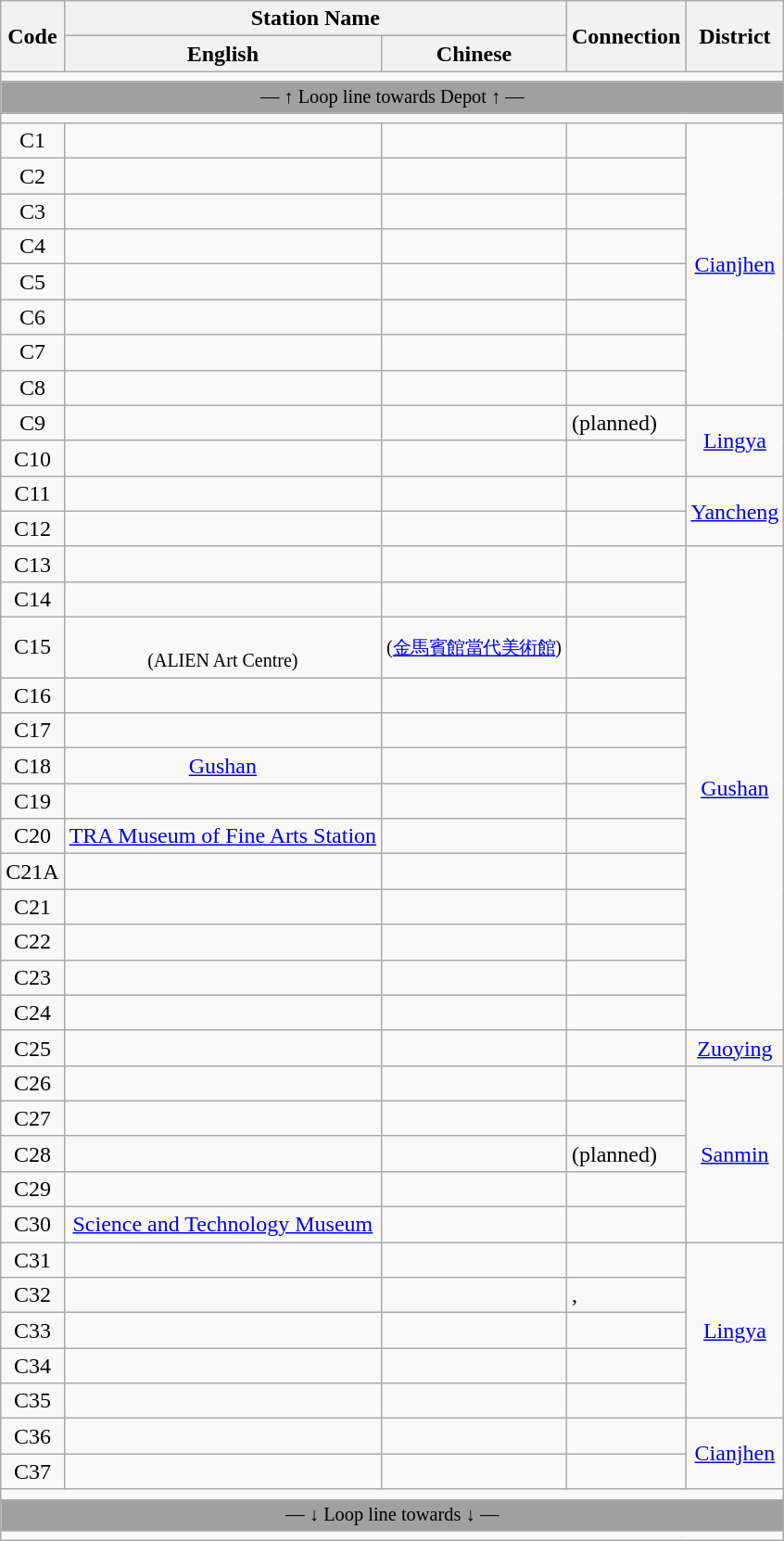<table class=wikitable>
<tr>
<th rowspan=2>Code</th>
<th colspan=2>Station Name</th>
<th rowspan="2">Connection</th>
<th rowspan="2">District</th>
</tr>
<tr align=center>
<th>English</th>
<th>Chinese</th>
</tr>
<tr align=center bgcolor=>
<td colspan="5"></td>
</tr>
<tr align=center>
<td colspan="5" style="background:#A0A0A0;font-size:85%" align="center">— ↑ Loop line towards Depot ↑ —</td>
</tr>
<tr align=center bgcolor=>
<td colspan="5"></td>
</tr>
<tr align=center>
<td><span>C1</span></td>
<td></td>
<td><span></span></td>
<td align=left></td>
<td rowspan=8><a href='#'>Cianjhen</a></td>
</tr>
<tr align=center>
<td><span>C2</span></td>
<td></td>
<td><span></span></td>
</tr>
<tr align=center>
<td><span>C3</span></td>
<td></td>
<td><span></span></td>
<td align=left> </td>
</tr>
<tr align=center>
<td><span>C4</span></td>
<td></td>
<td><span></span></td>
<td align=left></td>
</tr>
<tr align=center>
<td><span>C5</span></td>
<td></td>
<td><span></span></td>
<td align=left></td>
</tr>
<tr align=center>
<td><span>C6</span></td>
<td></td>
<td><span></span></td>
<td align="left"></td>
</tr>
<tr align=center>
<td><span>C7</span></td>
<td></td>
<td><span></span></td>
<td></td>
</tr>
<tr align=center>
<td><span>C8</span></td>
<td></td>
<td><span></span></td>
<td align=left></td>
</tr>
<tr align=center>
<td><span>C9</span></td>
<td></td>
<td><span></span></td>
<td align="left"> (planned)</td>
<td rowspan=2><a href='#'>Lingya</a></td>
</tr>
<tr align=center>
<td><span>C10</span></td>
<td></td>
<td><span></span></td>
<td></td>
</tr>
<tr align=center>
<td><span>C11</span></td>
<td></td>
<td><span></span></td>
<td></td>
<td rowspan=2><a href='#'>Yancheng</a></td>
</tr>
<tr align=center>
<td><span>C12</span></td>
<td></td>
<td><span></span></td>
<td></td>
</tr>
<tr align=center>
<td><span>C13</span></td>
<td></td>
<td><span></span></td>
<td></td>
<td rowspan=13><a href='#'>Gushan</a></td>
</tr>
<tr align=center>
<td><span>C14</span></td>
<td></td>
<td><span></span></td>
<td align=left> </td>
</tr>
<tr align=center>
<td><span>C15</span></td>
<td><br><small>(ALIEN Art Centre)</small></td>
<td><span></span><small>(<a href='#'>金馬賓館當代美術館</a>)</small></td>
<td align="left"></td>
</tr>
<tr align=center>
<td><span>C16</span></td>
<td></td>
<td><span></span></td>
<td></td>
</tr>
<tr align=center>
<td><span>C17</span></td>
<td></td>
<td><span></span></td>
<td></td>
</tr>
<tr align=center>
<td><span>C18</span></td>
<td><a href='#'>Gushan</a></td>
<td><span></span></td>
<td align=left> </td>
</tr>
<tr align=center>
<td><span>C19</span></td>
<td></td>
<td><span></span></td>
<td align=left></td>
</tr>
<tr align=center>
<td><span>C20</span></td>
<td><a href='#'>TRA Museum of Fine Arts Station</a></td>
<td><span></span></td>
<td align=left> </td>
</tr>
<tr align=center>
<td><span>C21A</span></td>
<td></td>
<td><span></span></td>
<td align=left></td>
</tr>
<tr align=center>
<td><span>C21</span></td>
<td></td>
<td><span></span></td>
<td align=left></td>
</tr>
<tr align=center>
<td><span>C22</span></td>
<td></td>
<td><span></span></td>
<td></td>
</tr>
<tr align=center>
<td><span>C23</span></td>
<td></td>
<td><span></span></td>
<td></td>
</tr>
<tr align=center>
<td><span>C24</span></td>
<td></td>
<td><span></span></td>
<td align=left> </td>
</tr>
<tr align=center>
<td><span>C25</span></td>
<td></td>
<td><span></span></td>
<td align="left"></td>
<td rowspan=1><a href='#'>Zuoying</a></td>
</tr>
<tr align=center>
<td><span>C26</span></td>
<td></td>
<td><span></span></td>
<td></td>
<td rowspan=5><a href='#'>Sanmin</a></td>
</tr>
<tr align=center>
<td><span>C27</span></td>
<td></td>
<td><span></span></td>
<td></td>
</tr>
<tr align=center>
<td><span>C28</span></td>
<td></td>
<td><span></span></td>
<td align=left> (planned)</td>
</tr>
<tr align=center>
<td><span>C29</span></td>
<td></td>
<td><span></span></td>
<td align=left></td>
</tr>
<tr align=center>
<td><span>C30</span></td>
<td><a href='#'>Science and Technology Museum</a></td>
<td><span></span></td>
<td align=left> </td>
</tr>
<tr align=center>
<td><span>C31</span></td>
<td></td>
<td><span></span></td>
<td></td>
<td rowspan=5 bgcolor = #F9F9F9><a href='#'>Lingya</a></td>
</tr>
<tr align=center>
<td><span>C32</span></td>
<td></td>
<td><span></span></td>
<td align=left> , </td>
</tr>
<tr align=center>
<td><span>C33</span></td>
<td></td>
<td><span></span></td>
<td align=left></td>
</tr>
<tr align=center>
<td><span>C34</span></td>
<td></td>
<td><span></span></td>
<td align=left></td>
</tr>
<tr align=center>
<td><span>C35</span></td>
<td></td>
<td><span></span></td>
<td align="left"></td>
</tr>
<tr align=center>
<td><span>C36</span></td>
<td></td>
<td><span></span></td>
<td></td>
<td rowspan=2><a href='#'>Cianjhen</a></td>
</tr>
<tr align=center>
<td><span>C37</span></td>
<td></td>
<td><span></span></td>
<td></td>
</tr>
<tr align=center bgcolor=>
<td colspan="5"></td>
</tr>
<tr align=center>
<td colspan="5" style="background:#A0A0A0;font-size:85%" align="center">— ↓ Loop line towards  ↓ —</td>
</tr>
<tr align=center bgcolor=>
<td colspan="5"></td>
</tr>
</table>
